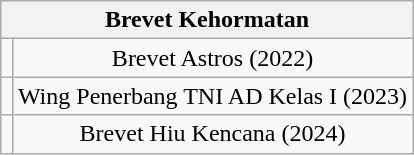<table class="wikitable" style="margin:1em auto; text-align:center;">
<tr>
<th colspan=2>Brevet Kehormatan</th>
</tr>
<tr>
<td align=center></td>
<td>Brevet Astros (2022)</td>
</tr>
<tr>
<td align=center></td>
<td>Wing Penerbang TNI AD Kelas I (2023)</td>
</tr>
<tr>
<td></td>
<td>Brevet Hiu Kencana (2024)</td>
</tr>
</table>
